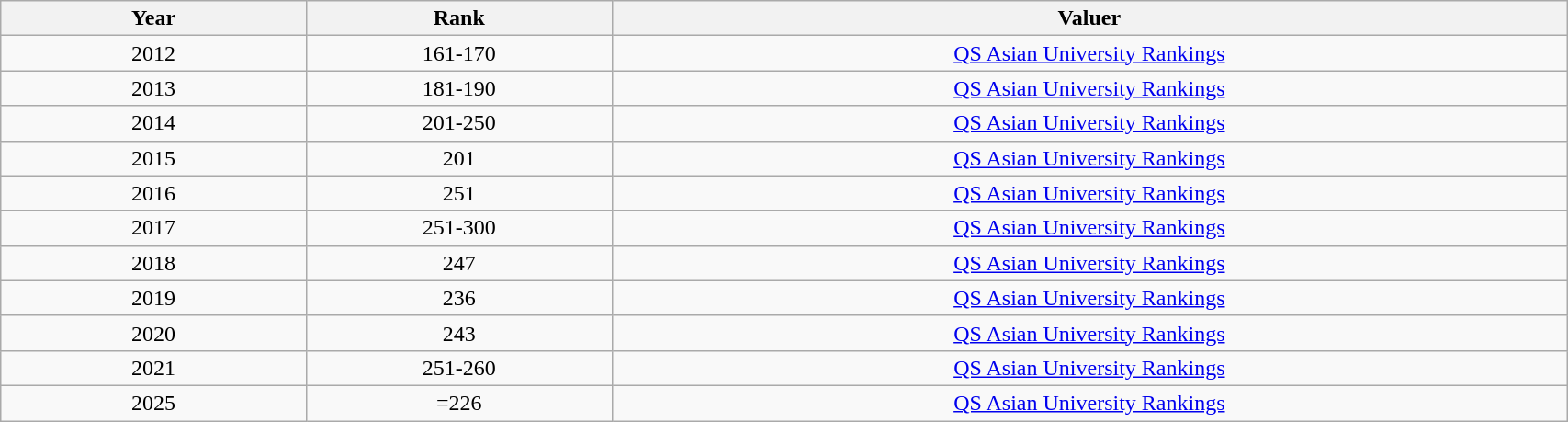<table width=90% class="wikitable">
<tr>
<th width=8%>Year</th>
<th width=8%>Rank</th>
<th width=25%>Valuer</th>
</tr>
<tr>
<td align="center">2012</td>
<td align="center">161-170</td>
<td align="center"><a href='#'>QS Asian University Rankings</a></td>
</tr>
<tr>
<td align="center">2013</td>
<td align="center">181-190</td>
<td align="center"><a href='#'>QS Asian University Rankings</a></td>
</tr>
<tr>
<td align="center">2014</td>
<td align="center">201-250</td>
<td align="center"><a href='#'>QS Asian University Rankings</a></td>
</tr>
<tr>
<td align="center">2015</td>
<td align="center">201</td>
<td align="center"><a href='#'>QS Asian University Rankings</a></td>
</tr>
<tr>
<td align="center">2016</td>
<td align="center">251</td>
<td align="center"><a href='#'>QS Asian University Rankings</a></td>
</tr>
<tr>
<td align="center">2017</td>
<td align="center">251-300</td>
<td align="center"><a href='#'>QS Asian University Rankings</a></td>
</tr>
<tr>
<td align="center">2018</td>
<td align="center">247</td>
<td align="center"><a href='#'>QS Asian University Rankings</a></td>
</tr>
<tr>
<td align="center">2019</td>
<td align="center">236</td>
<td align="center"><a href='#'>QS Asian University Rankings</a></td>
</tr>
<tr>
<td align="center">2020</td>
<td align="center">243</td>
<td align="center"><a href='#'>QS Asian University Rankings</a></td>
</tr>
<tr>
<td align="center">2021</td>
<td align="center">251-260</td>
<td align="center"><a href='#'>QS Asian University Rankings</a></td>
</tr>
<tr>
<td align="center">2025</td>
<td align="center">=226</td>
<td align="center"><a href='#'>QS Asian University Rankings</a></td>
</tr>
</table>
